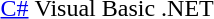<table>
<tr>
<td><a href='#'>C#</a></td>
<td>Visual Basic .NET</td>
</tr>
<tr>
<td><br></td>
<td><br></td>
</tr>
<tr>
<td><br></td>
<td><br></td>
</tr>
<tr>
<td><br></td>
<td><br></td>
</tr>
<tr>
<td><br></td>
<td><br>

</td>
</tr>
</table>
